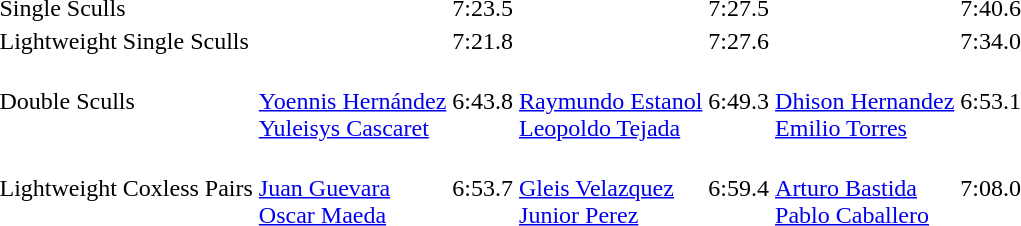<table>
<tr>
<td>Single Sculls</td>
<td></td>
<td>7:23.5</td>
<td></td>
<td>7:27.5</td>
<td></td>
<td>7:40.6</td>
</tr>
<tr>
<td>Lightweight Single Sculls</td>
<td></td>
<td>7:21.8</td>
<td></td>
<td>7:27.6</td>
<td></td>
<td>7:34.0</td>
</tr>
<tr>
<td>Double Sculls</td>
<td><br><a href='#'>Yoennis Hernández</a><br><a href='#'>Yuleisys Cascaret</a></td>
<td>6:43.8</td>
<td><br><a href='#'>Raymundo Estanol</a><br><a href='#'>Leopoldo Tejada</a></td>
<td>6:49.3</td>
<td><br><a href='#'>Dhison Hernandez</a><br><a href='#'>Emilio Torres</a></td>
<td>6:53.1</td>
</tr>
<tr>
<td>Lightweight Coxless Pairs</td>
<td><br><a href='#'>Juan Guevara</a><br><a href='#'>Oscar Maeda</a></td>
<td>6:53.7</td>
<td><br><a href='#'>Gleis Velazquez</a><br><a href='#'>Junior Perez</a></td>
<td>6:59.4</td>
<td><br><a href='#'>Arturo Bastida</a><br><a href='#'>Pablo Caballero</a></td>
<td>7:08.0</td>
</tr>
</table>
